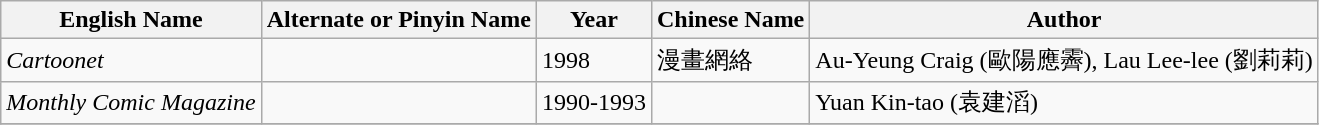<table class="wikitable">
<tr>
<th>English Name</th>
<th>Alternate or Pinyin Name</th>
<th>Year</th>
<th>Chinese Name</th>
<th>Author</th>
</tr>
<tr>
<td><em>Cartoonet</em></td>
<td></td>
<td>1998</td>
<td>漫畫網絡</td>
<td>Au-Yeung Craig (歐陽應霽), Lau Lee-lee (劉莉莉)</td>
</tr>
<tr>
<td><em>Monthly Comic Magazine</em></td>
<td></td>
<td>1990-1993</td>
<td></td>
<td>Yuan Kin-tao (袁建滔)</td>
</tr>
<tr>
</tr>
</table>
